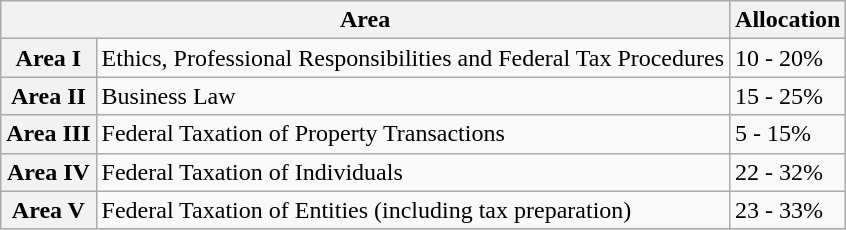<table class="wikitable">
<tr>
<th colspan=2>Area</th>
<th>Allocation</th>
</tr>
<tr>
<th>Area I</th>
<td>Ethics, Professional Responsibilities and Federal Tax Procedures</td>
<td>10 - 20%</td>
</tr>
<tr>
<th>Area II</th>
<td>Business Law</td>
<td>15 - 25%</td>
</tr>
<tr>
<th>Area III</th>
<td>Federal Taxation of Property Transactions</td>
<td>5 - 15%</td>
</tr>
<tr>
<th>Area IV</th>
<td>Federal Taxation of Individuals</td>
<td>22 - 32%</td>
</tr>
<tr>
<th>Area V</th>
<td>Federal Taxation of Entities (including tax preparation)</td>
<td>23 - 33%</td>
</tr>
</table>
